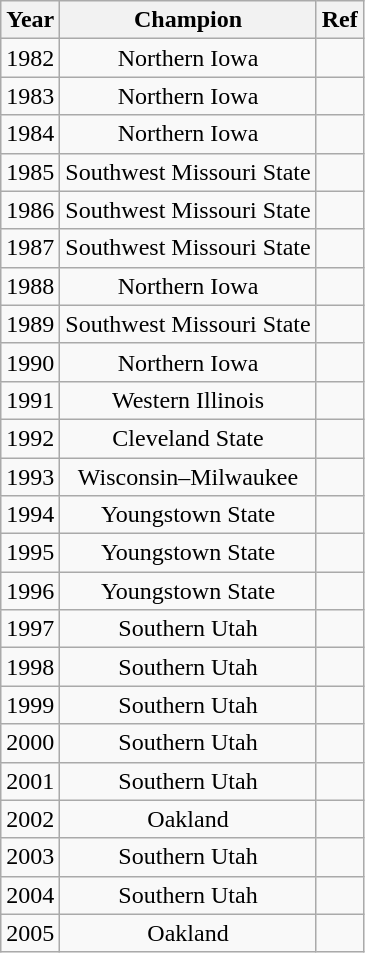<table class="wikitable" style="text-align:center;" cellspacing="2">
<tr>
<th>Year</th>
<th>Champion</th>
<th>Ref</th>
</tr>
<tr>
<td>1982</td>
<td>Northern Iowa</td>
<td></td>
</tr>
<tr>
<td>1983</td>
<td>Northern Iowa</td>
<td></td>
</tr>
<tr>
<td>1984</td>
<td>Northern Iowa</td>
<td></td>
</tr>
<tr>
<td>1985</td>
<td>Southwest Missouri State</td>
<td></td>
</tr>
<tr>
<td>1986</td>
<td>Southwest Missouri State</td>
<td></td>
</tr>
<tr>
<td>1987</td>
<td>Southwest Missouri State</td>
<td></td>
</tr>
<tr>
<td>1988</td>
<td>Northern Iowa</td>
<td></td>
</tr>
<tr>
<td>1989</td>
<td>Southwest Missouri State</td>
<td></td>
</tr>
<tr>
<td>1990</td>
<td>Northern Iowa</td>
<td></td>
</tr>
<tr>
<td>1991</td>
<td>Western Illinois</td>
<td></td>
</tr>
<tr>
<td>1992</td>
<td>Cleveland State</td>
<td></td>
</tr>
<tr>
<td>1993</td>
<td>Wisconsin–Milwaukee</td>
<td></td>
</tr>
<tr>
<td>1994</td>
<td>Youngstown State</td>
<td></td>
</tr>
<tr>
<td>1995</td>
<td>Youngstown State</td>
<td></td>
</tr>
<tr>
<td>1996</td>
<td>Youngstown State</td>
<td></td>
</tr>
<tr>
<td>1997</td>
<td>Southern Utah</td>
<td></td>
</tr>
<tr>
<td>1998</td>
<td>Southern Utah</td>
<td></td>
</tr>
<tr>
<td>1999</td>
<td>Southern Utah</td>
<td></td>
</tr>
<tr>
<td>2000</td>
<td>Southern Utah</td>
<td></td>
</tr>
<tr>
<td>2001</td>
<td>Southern Utah</td>
<td></td>
</tr>
<tr>
<td>2002</td>
<td>Oakland</td>
<td></td>
</tr>
<tr>
<td>2003</td>
<td>Southern Utah</td>
<td></td>
</tr>
<tr>
<td>2004</td>
<td>Southern Utah</td>
<td></td>
</tr>
<tr>
<td>2005</td>
<td>Oakland</td>
<td></td>
</tr>
</table>
